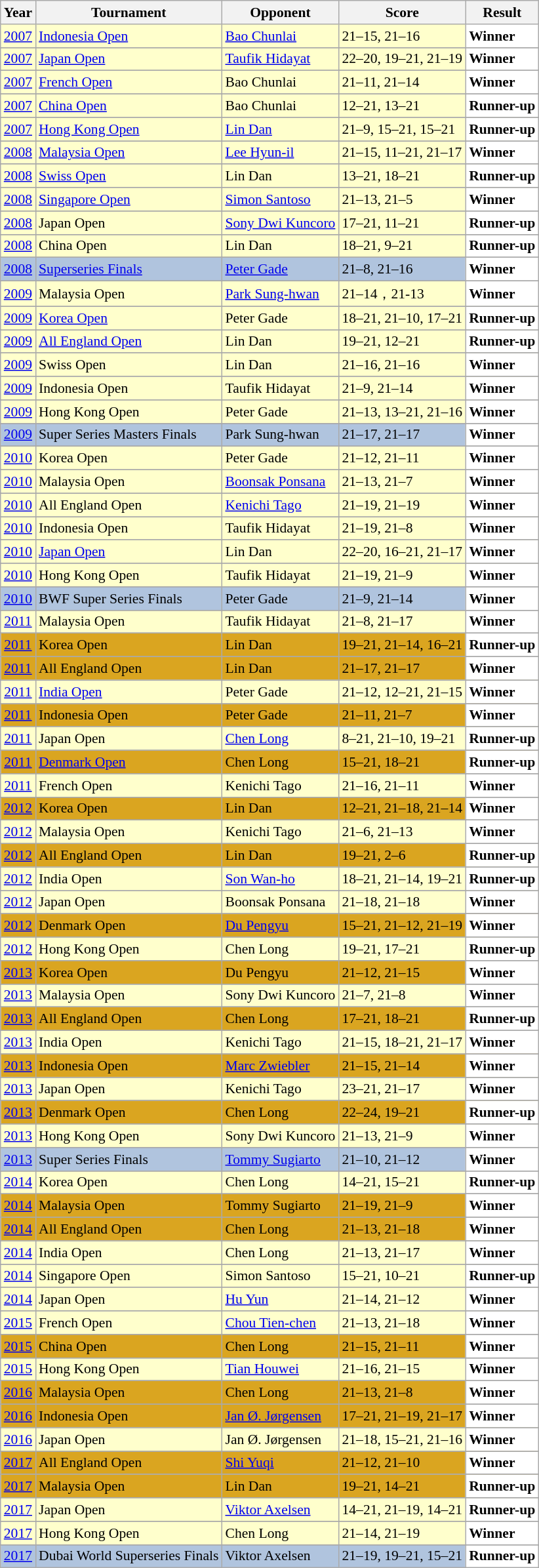<table class="sortable wikitable" style="font-size: 90%">
<tr>
<th>Year</th>
<th>Tournament</th>
<th>Opponent</th>
<th>Score</th>
<th>Result</th>
</tr>
<tr style="background:#FFFFCC">
<td align="center"><a href='#'>2007</a></td>
<td align="left"><a href='#'>Indonesia Open</a></td>
<td align="left"> <a href='#'>Bao Chunlai</a></td>
<td align="left">21–15, 21–16</td>
<td style="text-align:left; background:white"> <strong>Winner</strong></td>
</tr>
<tr>
</tr>
<tr style="background:#FFFFCC">
<td align="center"><a href='#'>2007</a></td>
<td align="left"><a href='#'>Japan Open</a></td>
<td align="left"> <a href='#'>Taufik Hidayat</a></td>
<td align="left">22–20, 19–21, 21–19</td>
<td style="text-align:left; background:white"> <strong>Winner</strong></td>
</tr>
<tr>
</tr>
<tr style="background:#FFFFCC">
<td align="center"><a href='#'>2007</a></td>
<td align="left"><a href='#'>French Open</a></td>
<td align="left"> Bao Chunlai</td>
<td align="left">21–11, 21–14</td>
<td style="text-align:left; background:white"> <strong>Winner</strong></td>
</tr>
<tr>
</tr>
<tr style="background:#FFFFCC">
<td align="center"><a href='#'>2007</a></td>
<td align="left"><a href='#'>China Open</a></td>
<td align="left"> Bao Chunlai</td>
<td align="left">12–21, 13–21</td>
<td style="text-align:left; background:white"> <strong>Runner-up</strong></td>
</tr>
<tr>
</tr>
<tr style="background:#FFFFCC">
<td align="center"><a href='#'>2007</a></td>
<td align="left"><a href='#'>Hong Kong Open</a></td>
<td align="left"> <a href='#'>Lin Dan</a></td>
<td align="left">21–9, 15–21, 15–21</td>
<td style="text-align:left; background:white"> <strong>Runner-up</strong></td>
</tr>
<tr>
</tr>
<tr style="background:#FFFFCC">
<td align="center"><a href='#'>2008</a></td>
<td align="left"><a href='#'>Malaysia Open</a></td>
<td align="left"> <a href='#'>Lee Hyun-il</a></td>
<td align="left">21–15, 11–21, 21–17</td>
<td style="text-align:left; background:white"> <strong>Winner</strong></td>
</tr>
<tr>
</tr>
<tr style="background:#FFFFCC">
<td align="center"><a href='#'>2008</a></td>
<td align="left"><a href='#'>Swiss Open</a></td>
<td align="left"> Lin Dan</td>
<td align="left">13–21, 18–21</td>
<td style="text-align:left; background:white"> <strong>Runner-up</strong></td>
</tr>
<tr>
</tr>
<tr style="background:#FFFFCC">
<td align="center"><a href='#'>2008</a></td>
<td align="left"><a href='#'>Singapore Open</a></td>
<td align="left"> <a href='#'>Simon Santoso</a></td>
<td align="left">21–13, 21–5</td>
<td style="text-align:left; background:white"> <strong>Winner</strong></td>
</tr>
<tr>
</tr>
<tr style="background:#FFFFCC">
<td align="center"><a href='#'>2008</a></td>
<td align="left">Japan Open</td>
<td align="left"> <a href='#'>Sony Dwi Kuncoro</a></td>
<td align="left">17–21, 11–21</td>
<td style="text-align:left; background:white"> <strong>Runner-up</strong></td>
</tr>
<tr>
</tr>
<tr style="background:#FFFFCC">
<td align="center"><a href='#'>2008</a></td>
<td align="left">China Open</td>
<td align="left"> Lin Dan</td>
<td align="left">18–21, 9–21</td>
<td style="text-align:left; background:white"> <strong>Runner-up</strong></td>
</tr>
<tr>
</tr>
<tr style="background:#B0C4DE">
<td align="center"><a href='#'>2008</a></td>
<td align="left"><a href='#'>Superseries Finals</a></td>
<td align="left"> <a href='#'>Peter Gade</a></td>
<td align="left">21–8, 21–16</td>
<td style="text-align:left; background:white"> <strong>Winner</strong></td>
</tr>
<tr>
</tr>
<tr style="background:#FFFFCC">
<td align="center"><a href='#'>2009</a></td>
<td align="left">Malaysia Open</td>
<td align="left"> <a href='#'>Park Sung-hwan</a></td>
<td align="left">21–14，21-13</td>
<td style="text-align:left; background:white"> <strong>Winner</strong></td>
</tr>
<tr>
</tr>
<tr style="background:#FFFFCC">
<td align="center"><a href='#'>2009</a></td>
<td align="left"><a href='#'>Korea Open</a></td>
<td align="left"> Peter Gade</td>
<td align="left">18–21, 21–10, 17–21</td>
<td style="text-align:left; background:white"> <strong>Runner-up</strong></td>
</tr>
<tr>
</tr>
<tr style="background:#FFFFCC">
<td align="center"><a href='#'>2009</a></td>
<td align="left"><a href='#'>All England Open</a></td>
<td align="left"> Lin Dan</td>
<td align="left">19–21, 12–21</td>
<td style="text-align:left; background:white"> <strong>Runner-up</strong></td>
</tr>
<tr>
</tr>
<tr style="background:#FFFFCC">
<td align="center"><a href='#'>2009</a></td>
<td align="left">Swiss Open</td>
<td align="left"> Lin Dan</td>
<td align="left">21–16, 21–16</td>
<td style="text-align:left; background:white"> <strong>Winner</strong></td>
</tr>
<tr>
</tr>
<tr style="background:#FFFFCC">
<td align="center"><a href='#'>2009</a></td>
<td align="left">Indonesia Open</td>
<td align="left"> Taufik Hidayat</td>
<td align="left">21–9, 21–14</td>
<td style="text-align:left; background:white"> <strong>Winner</strong></td>
</tr>
<tr>
</tr>
<tr style="background:#FFFFCC">
<td align="center"><a href='#'>2009</a></td>
<td align="left">Hong Kong Open</td>
<td align="left"> Peter Gade</td>
<td align="left">21–13, 13–21, 21–16</td>
<td style="text-align:left; background:white"> <strong>Winner</strong></td>
</tr>
<tr>
</tr>
<tr style="background:#B0C4DE">
<td align="center"><a href='#'>2009</a></td>
<td align="left">Super Series Masters Finals</td>
<td align="left"> Park Sung-hwan</td>
<td align="left">21–17, 21–17</td>
<td style="text-align:left; background:white"> <strong>Winner</strong></td>
</tr>
<tr>
</tr>
<tr style="background:#FFFFCC">
<td align="center"><a href='#'>2010</a></td>
<td align="left">Korea Open</td>
<td align="left"> Peter Gade</td>
<td align="left">21–12, 21–11</td>
<td style="text-align:left; background:white"> <strong>Winner</strong></td>
</tr>
<tr>
</tr>
<tr style="background:#FFFFCC">
<td align="center"><a href='#'>2010</a></td>
<td align="left">Malaysia Open</td>
<td align="left"> <a href='#'>Boonsak Ponsana</a></td>
<td align="left">21–13, 21–7</td>
<td style="text-align:left; background:white"> <strong>Winner</strong></td>
</tr>
<tr>
</tr>
<tr style="background:#FFFFCC">
<td align="center"><a href='#'>2010</a></td>
<td align="left">All England Open</td>
<td align="left"> <a href='#'>Kenichi Tago</a></td>
<td align="left">21–19, 21–19</td>
<td style="text-align:left; background:white"> <strong>Winner</strong></td>
</tr>
<tr>
</tr>
<tr style="background:#FFFFCC">
<td align="center"><a href='#'>2010</a></td>
<td align="left">Indonesia Open</td>
<td align="left"> Taufik Hidayat</td>
<td align="left">21–19, 21–8</td>
<td style="text-align:left; background:white"> <strong>Winner</strong></td>
</tr>
<tr>
</tr>
<tr style="background:#FFFFCC">
<td align="center"><a href='#'>2010</a></td>
<td align="left"><a href='#'>Japan Open</a></td>
<td align="left"> Lin Dan</td>
<td align="left">22–20, 16–21, 21–17</td>
<td style="text-align:left; background:white"> <strong>Winner</strong></td>
</tr>
<tr>
</tr>
<tr style="background:#FFFFCC">
<td align="center"><a href='#'>2010</a></td>
<td align="left">Hong Kong Open</td>
<td align="left"> Taufik Hidayat</td>
<td align="left">21–19, 21–9</td>
<td style="text-align:left; background:white"> <strong>Winner</strong></td>
</tr>
<tr>
</tr>
<tr style="background:#B0C4DE">
<td align="center"><a href='#'>2010</a></td>
<td align="left">BWF Super Series Finals</td>
<td align="left"> Peter Gade</td>
<td align="left">21–9, 21–14</td>
<td style="text-align:left; background:white"> <strong>Winner</strong></td>
</tr>
<tr>
</tr>
<tr style="background:#FFFFCC">
<td align="center"><a href='#'>2011</a></td>
<td align="left">Malaysia Open</td>
<td align="left"> Taufik Hidayat</td>
<td align="left">21–8, 21–17</td>
<td style="text-align:left; background:white"> <strong>Winner</strong></td>
</tr>
<tr>
</tr>
<tr style="background:#DAA520">
<td align="center"><a href='#'>2011</a></td>
<td align="left">Korea Open</td>
<td align="left"> Lin Dan</td>
<td align="left">19–21, 21–14, 16–21</td>
<td style="text-align:left; background:white"> <strong>Runner-up</strong></td>
</tr>
<tr>
</tr>
<tr style="background:#DAA520">
<td align="center"><a href='#'>2011</a></td>
<td align="left">All England Open</td>
<td align="left"> Lin Dan</td>
<td align="left">21–17, 21–17</td>
<td style="text-align:left; background:white"> <strong>Winner</strong></td>
</tr>
<tr>
</tr>
<tr style="background:#FFFFCC">
<td align="center"><a href='#'>2011</a></td>
<td align="left"><a href='#'>India Open</a></td>
<td align="left"> Peter Gade</td>
<td align="left">21–12, 12–21, 21–15</td>
<td style="text-align:left; background:white"> <strong>Winner</strong></td>
</tr>
<tr>
</tr>
<tr style="background:#DAA520">
<td align="center"><a href='#'>2011</a></td>
<td align="left">Indonesia Open</td>
<td align="left"> Peter Gade</td>
<td align="left">21–11, 21–7</td>
<td style="text-align:left; background:white"> <strong>Winner</strong></td>
</tr>
<tr>
</tr>
<tr style="background:#ffffcc">
<td align="center"><a href='#'>2011</a></td>
<td align="left">Japan Open</td>
<td align="left"> <a href='#'>Chen Long</a></td>
<td align="left">8–21, 21–10, 19–21</td>
<td style="text-align:left; background:white"> <strong>Runner-up</strong></td>
</tr>
<tr>
</tr>
<tr style="background:#daa520">
<td align="center"><a href='#'>2011</a></td>
<td align="left"><a href='#'>Denmark Open</a></td>
<td align="left"> Chen Long</td>
<td align="left">15–21, 18–21</td>
<td style="text-align:left; background:white"> <strong>Runner-up</strong></td>
</tr>
<tr>
</tr>
<tr style="background:#FFFFCC">
<td align="center"><a href='#'>2011</a></td>
<td align="left">French Open</td>
<td align="left"> Kenichi Tago</td>
<td align="left">21–16, 21–11</td>
<td style="text-align:left; background:white"> <strong>Winner</strong></td>
</tr>
<tr>
</tr>
<tr style="background:#DAA520">
<td align="center"><a href='#'>2012</a></td>
<td align="left">Korea Open</td>
<td align="left"> Lin Dan</td>
<td align="left">12–21, 21–18, 21–14</td>
<td style="text-align:left; background:white"> <strong>Winner</strong></td>
</tr>
<tr>
</tr>
<tr style="background:#FFFFCC">
<td align="center"><a href='#'>2012</a></td>
<td align="left">Malaysia Open</td>
<td align="left"> Kenichi Tago</td>
<td align="left">21–6, 21–13</td>
<td style="text-align:left; background:white"> <strong>Winner</strong></td>
</tr>
<tr>
</tr>
<tr style="background:#DAA520">
<td align="center"><a href='#'>2012</a></td>
<td align="left">All England Open</td>
<td align="left"> Lin Dan</td>
<td align="left">19–21, 2–6</td>
<td style="text-align:left; background:white"> <strong>Runner-up</strong></td>
</tr>
<tr>
</tr>
<tr style="background:#FFFFCC">
<td align="center"><a href='#'>2012</a></td>
<td align="left">India Open</td>
<td align="left"> <a href='#'>Son Wan-ho</a></td>
<td align="left">18–21, 21–14, 19–21</td>
<td style="text-align:left; background:white"> <strong>Runner-up</strong></td>
</tr>
<tr>
</tr>
<tr style="background:#FFFFCC">
<td align="center"><a href='#'>2012</a></td>
<td align="left">Japan Open</td>
<td align="left"> Boonsak Ponsana</td>
<td align="left">21–18, 21–18</td>
<td style="text-align:left; background:white"> <strong>Winner</strong></td>
</tr>
<tr>
</tr>
<tr style="background:#DAA520">
<td align="center"><a href='#'>2012</a></td>
<td align="left">Denmark Open</td>
<td align="left"> <a href='#'>Du Pengyu</a></td>
<td align="left">15–21, 21–12, 21–19</td>
<td style="text-align:left; background:white"> <strong>Winner</strong></td>
</tr>
<tr>
</tr>
<tr style="background:#ffffcc">
<td align="center"><a href='#'>2012</a></td>
<td align="left">Hong Kong Open</td>
<td align="left"> Chen Long</td>
<td align="left">19–21, 17–21</td>
<td style="text-align:left; background:white"> <strong>Runner-up</strong></td>
</tr>
<tr>
</tr>
<tr style="background:#DAA520">
<td align="center"><a href='#'>2013</a></td>
<td align="left">Korea Open</td>
<td align="left"> Du Pengyu</td>
<td align="left">21–12, 21–15</td>
<td style="text-align:left; background:white"> <strong>Winner</strong></td>
</tr>
<tr>
</tr>
<tr style="background:#FFFFCC">
<td align="center"><a href='#'>2013</a></td>
<td align="left">Malaysia Open</td>
<td align="left"> Sony Dwi Kuncoro</td>
<td align="left">21–7, 21–8</td>
<td style="text-align:left; background:white"> <strong>Winner</strong></td>
</tr>
<tr>
</tr>
<tr style="background:#daa520">
<td align="center"><a href='#'>2013</a></td>
<td align="left">All England Open</td>
<td align="left"> Chen Long</td>
<td align="left">17–21, 18–21</td>
<td style="text-align:left; background:white"> <strong>Runner-up</strong></td>
</tr>
<tr>
</tr>
<tr style="background:#FFFFCC">
<td align="center"><a href='#'>2013</a></td>
<td align="left">India Open</td>
<td align="left"> Kenichi Tago</td>
<td align="left">21–15, 18–21, 21–17</td>
<td style="text-align:left; background:white"> <strong>Winner</strong></td>
</tr>
<tr>
</tr>
<tr style="background:#DAA520">
<td align="center"><a href='#'>2013</a></td>
<td align="left">Indonesia Open</td>
<td align="left"> <a href='#'>Marc Zwiebler</a></td>
<td align="left">21–15, 21–14</td>
<td style="text-align:left; background:white"> <strong>Winner</strong></td>
</tr>
<tr>
</tr>
<tr style="background:#FFFFCC">
<td align="center"><a href='#'>2013</a></td>
<td align="left">Japan Open</td>
<td align="left"> Kenichi Tago</td>
<td align="left">23–21, 21–17</td>
<td style="text-align:left; background:white"> <strong>Winner</strong></td>
</tr>
<tr>
</tr>
<tr style="background:#daa520">
<td align="center"><a href='#'>2013</a></td>
<td align="left">Denmark Open</td>
<td align="left"> Chen Long</td>
<td align="left">22–24, 19–21</td>
<td style="text-align:left; background:white"> <strong>Runner-up</strong></td>
</tr>
<tr>
</tr>
<tr style="background:#FFFFCC">
<td align="center"><a href='#'>2013</a></td>
<td align="left">Hong Kong Open</td>
<td align="left"> Sony Dwi Kuncoro</td>
<td align="left">21–13, 21–9</td>
<td style="text-align:left; background:white"> <strong>Winner</strong></td>
</tr>
<tr>
</tr>
<tr style="background:#B0C4DE">
<td align="center"><a href='#'>2013</a></td>
<td align="left">Super Series Finals</td>
<td align="left"> <a href='#'>Tommy Sugiarto</a></td>
<td align="left">21–10, 21–12</td>
<td style="text-align:left; background:white"> <strong>Winner</strong></td>
</tr>
<tr>
</tr>
<tr style="background:#ffffcc">
<td align="center"><a href='#'>2014</a></td>
<td align="left">Korea Open</td>
<td align="left"> Chen Long</td>
<td align="left">14–21, 15–21</td>
<td style="text-align:left; background:white"> <strong>Runner-up</strong></td>
</tr>
<tr>
</tr>
<tr style="background:#DAA520">
<td align="center"><a href='#'>2014</a></td>
<td align="left">Malaysia Open</td>
<td align="left"> Tommy Sugiarto</td>
<td align="left">21–19, 21–9</td>
<td style="text-align:left; background:white"> <strong>Winner</strong></td>
</tr>
<tr>
</tr>
<tr style="background:#daa520">
<td align="center"><a href='#'>2014</a></td>
<td align="left">All England Open</td>
<td align="left"> Chen Long</td>
<td align="left">21–13, 21–18</td>
<td style="text-align:left; background:white"> <strong>Winner</strong></td>
</tr>
<tr>
</tr>
<tr style="background:#ffffcc">
<td align="center"><a href='#'>2014</a></td>
<td align="left">India Open</td>
<td align="left"> Chen Long</td>
<td align="left">21–13, 21–17</td>
<td style="text-align:left; background:white"> <strong>Winner</strong></td>
</tr>
<tr>
</tr>
<tr style="background:#FFFFCC">
<td align="center"><a href='#'>2014</a></td>
<td align="left">Singapore Open</td>
<td align="left"> Simon Santoso</td>
<td align="left">15–21, 10–21</td>
<td style="text-align:left; background:white"> <strong>Runner-up</strong></td>
</tr>
<tr>
</tr>
<tr style="background:#FFFFCC">
<td align="center"><a href='#'>2014</a></td>
<td align="left">Japan Open</td>
<td align="left"> <a href='#'>Hu Yun</a></td>
<td align="left">21–14, 21–12</td>
<td style="text-align:left; background:white"> <strong>Winner</strong></td>
</tr>
<tr>
</tr>
<tr style="background:#FFFFCC">
<td align="center"><a href='#'>2015</a></td>
<td align="left">French Open</td>
<td align="left"> <a href='#'>Chou Tien-chen</a></td>
<td align="left">21–13, 21–18</td>
<td style="text-align:left; background:white"> <strong>Winner</strong></td>
</tr>
<tr>
</tr>
<tr style="background:#daa520">
<td align="center"><a href='#'>2015</a></td>
<td align="left">China Open</td>
<td align="left"> Chen Long</td>
<td align="left">21–15, 21–11</td>
<td style="text-align:left; background:white"> <strong>Winner</strong></td>
</tr>
<tr>
</tr>
<tr style="background:#FFFFCC">
<td align="center"><a href='#'>2015</a></td>
<td align="left">Hong Kong Open</td>
<td align="left"> <a href='#'>Tian Houwei</a></td>
<td align="left">21–16, 21–15</td>
<td style="text-align:left; background:white"> <strong>Winner</strong></td>
</tr>
<tr>
</tr>
<tr style="background:#daa520">
<td align="center"><a href='#'>2016</a></td>
<td align="left">Malaysia Open</td>
<td align="left"> Chen Long</td>
<td align="left">21–13, 21–8</td>
<td style="text-align:left; background:white"> <strong>Winner</strong></td>
</tr>
<tr>
</tr>
<tr style="background:#DAA520">
<td align="center"><a href='#'>2016</a></td>
<td align="left">Indonesia Open</td>
<td align="left"> <a href='#'>Jan Ø. Jørgensen</a></td>
<td align="left">17–21, 21–19, 21–17</td>
<td style="text-align:left; background:white"> <strong>Winner</strong></td>
</tr>
<tr>
</tr>
<tr style="background:#FFFFCC">
<td align="center"><a href='#'>2016</a></td>
<td align="left">Japan Open</td>
<td align="left"> Jan Ø. Jørgensen</td>
<td align="left">21–18, 15–21, 21–16</td>
<td style="text-align:left; background:white"> <strong>Winner</strong></td>
</tr>
<tr>
</tr>
<tr style="background:#DAA520">
<td align="center"><a href='#'>2017</a></td>
<td align="left">All England Open</td>
<td align="left"> <a href='#'>Shi Yuqi</a></td>
<td align="left">21–12, 21–10</td>
<td style="text-align:left; background:white"> <strong>Winner</strong></td>
</tr>
<tr>
</tr>
<tr style="background:#DAA520">
<td align="center"><a href='#'>2017</a></td>
<td align="left">Malaysia Open</td>
<td align="left"> Lin Dan</td>
<td align="left">19–21, 14–21</td>
<td style="text-align:left; background:white"> <strong>Runner-up</strong></td>
</tr>
<tr>
</tr>
<tr style="background:#FFFFCC">
<td align="center"><a href='#'>2017</a></td>
<td align="left">Japan Open</td>
<td align="left"> <a href='#'>Viktor Axelsen</a></td>
<td align="left">14–21, 21–19, 14–21</td>
<td style="text-align:left; background:white"> <strong>Runner-up</strong></td>
</tr>
<tr>
</tr>
<tr style="background:#ffffcc">
<td align="center"><a href='#'>2017</a></td>
<td align="left">Hong Kong Open</td>
<td align="left"> Chen Long</td>
<td align="left">21–14, 21–19</td>
<td style="text-align:left; background:white"> <strong>Winner</strong></td>
</tr>
<tr>
</tr>
<tr style="background:#B0C4DE">
<td align="center"><a href='#'>2017</a></td>
<td align="left">Dubai World Superseries Finals</td>
<td align="left"> Viktor Axelsen</td>
<td align="left">21–19, 19–21, 15–21</td>
<td style="text-align:left; background:white"> <strong>Runner-up</strong></td>
</tr>
</table>
